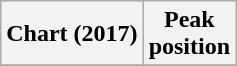<table class="wikitable sortable plainrowheaders" style="text-align:center">
<tr>
<th scope="col">Chart (2017)</th>
<th scope="col">Peak<br>position</th>
</tr>
<tr>
</tr>
</table>
